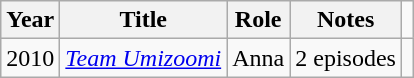<table class=wikitable>
<tr>
<th>Year</th>
<th>Title</th>
<th>Role</th>
<th>Notes</th>
</tr>
<tr>
<td>2010</td>
<td><em><a href='#'>Team Umizoomi</a></em></td>
<td>Anna</td>
<td>2 episodes</td>
<td></td>
</tr>
</table>
